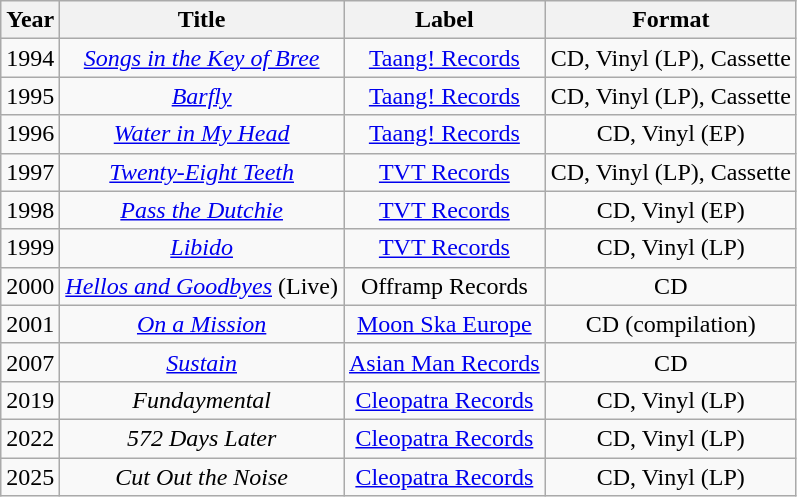<table class="wikitable" Style="text-align:center">
<tr>
<th>Year</th>
<th>Title</th>
<th>Label</th>
<th>Format</th>
</tr>
<tr>
<td>1994</td>
<td><em><a href='#'>Songs in the Key of Bree</a></em></td>
<td><a href='#'>Taang! Records</a></td>
<td>CD, Vinyl (LP), Cassette</td>
</tr>
<tr>
<td>1995</td>
<td><em><a href='#'>Barfly</a></em></td>
<td><a href='#'>Taang! Records</a></td>
<td>CD, Vinyl (LP), Cassette</td>
</tr>
<tr>
<td>1996</td>
<td><em><a href='#'>Water in My Head</a></em></td>
<td><a href='#'>Taang! Records</a></td>
<td>CD, Vinyl (EP)</td>
</tr>
<tr>
<td>1997</td>
<td><em><a href='#'>Twenty-Eight Teeth</a></em></td>
<td><a href='#'>TVT Records</a></td>
<td>CD, Vinyl (LP), Cassette</td>
</tr>
<tr>
<td>1998</td>
<td><em><a href='#'>Pass the Dutchie</a></em></td>
<td><a href='#'>TVT Records</a></td>
<td>CD, Vinyl (EP)</td>
</tr>
<tr>
<td>1999</td>
<td><em><a href='#'>Libido</a></em></td>
<td><a href='#'>TVT Records</a></td>
<td>CD, Vinyl (LP)</td>
</tr>
<tr>
<td>2000</td>
<td><em><a href='#'>Hellos and Goodbyes</a></em> (Live)</td>
<td>Offramp Records</td>
<td>CD</td>
</tr>
<tr>
<td>2001</td>
<td><em><a href='#'>On a Mission</a></em></td>
<td><a href='#'>Moon Ska Europe</a></td>
<td>CD (compilation)</td>
</tr>
<tr>
<td>2007</td>
<td><em><a href='#'>Sustain</a></em></td>
<td><a href='#'>Asian Man Records</a></td>
<td>CD</td>
</tr>
<tr>
<td>2019</td>
<td><em>Fundaymental</em></td>
<td><a href='#'>Cleopatra Records</a></td>
<td>CD, Vinyl (LP)</td>
</tr>
<tr>
<td>2022</td>
<td><em>572 Days Later</em></td>
<td><a href='#'>Cleopatra Records</a></td>
<td>CD, Vinyl (LP)</td>
</tr>
<tr>
<td>2025</td>
<td><em>Cut Out the Noise</em></td>
<td><a href='#'>Cleopatra Records</a></td>
<td>CD, Vinyl (LP)</td>
</tr>
</table>
